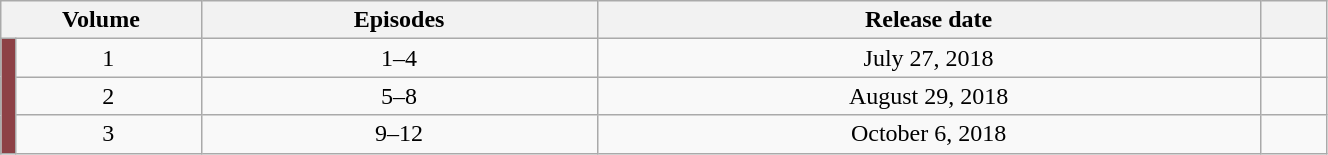<table class="wikitable" style="text-align: center; width: 70%;">
<tr>
<th colspan="2" width="15%">Volume</th>
<th>Episodes</th>
<th>Release date</th>
<th width="5%"></th>
</tr>
<tr>
<td rowspan="4" width="1%" style="background: #8D4146"></td>
<td>1</td>
<td>1–4</td>
<td>July 27, 2018</td>
<td></td>
</tr>
<tr>
<td>2</td>
<td>5–8</td>
<td>August 29, 2018</td>
<td></td>
</tr>
<tr>
<td>3</td>
<td>9–12</td>
<td>October 6, 2018</td>
<td></td>
</tr>
</table>
